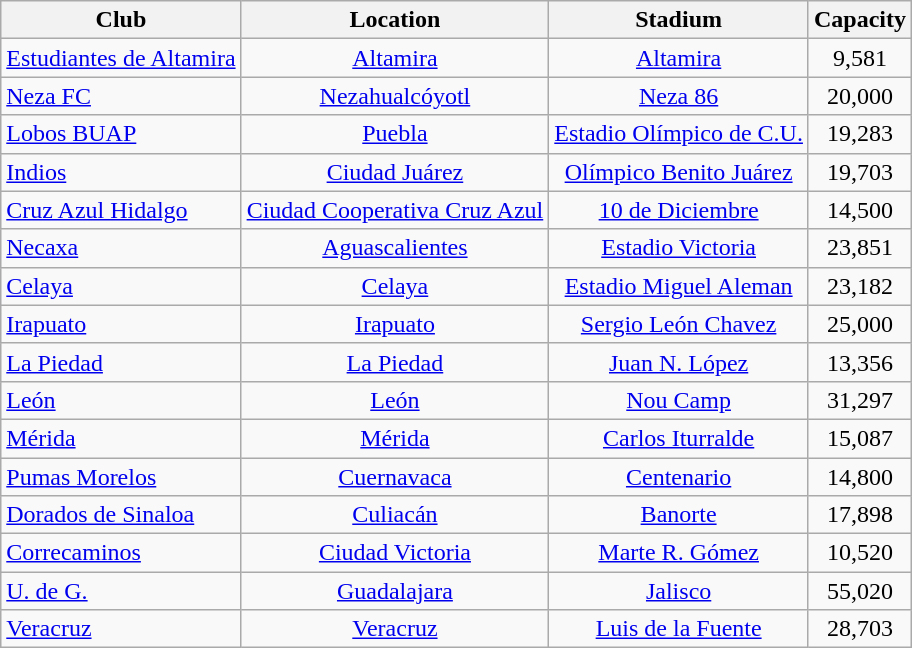<table class="wikitable sortable">
<tr>
<th align=center>Club</th>
<th>Location</th>
<th>Stadium</th>
<th>Capacity</th>
</tr>
<tr>
<td><a href='#'>Estudiantes de Altamira</a></td>
<td align="center"><a href='#'>Altamira</a></td>
<td align="center"><a href='#'>Altamira</a></td>
<td align="center">9,581</td>
</tr>
<tr>
<td><a href='#'>Neza FC</a></td>
<td align="center"><a href='#'>Nezahualcóyotl</a></td>
<td align="center"><a href='#'>Neza 86</a></td>
<td align="center">20,000</td>
</tr>
<tr>
<td><a href='#'>Lobos BUAP</a></td>
<td align="center"><a href='#'>Puebla</a></td>
<td align="center"><a href='#'>Estadio Olímpico de C.U.</a></td>
<td align="center">19,283</td>
</tr>
<tr>
<td><a href='#'>Indios</a></td>
<td align="center"><a href='#'>Ciudad Juárez</a></td>
<td align="center"><a href='#'>Olímpico Benito Juárez</a></td>
<td align="center">19,703</td>
</tr>
<tr>
<td><a href='#'>Cruz Azul Hidalgo</a></td>
<td align="center"><a href='#'>Ciudad Cooperativa Cruz Azul</a></td>
<td align="center"><a href='#'>10 de Diciembre</a></td>
<td align="center">14,500</td>
</tr>
<tr>
<td><a href='#'>Necaxa</a></td>
<td align="center"><a href='#'>Aguascalientes</a></td>
<td align="center"><a href='#'>Estadio Victoria</a></td>
<td align="center">23,851</td>
</tr>
<tr>
<td><a href='#'>Celaya</a></td>
<td align="center"><a href='#'>Celaya</a></td>
<td align="center"><a href='#'>Estadio Miguel Aleman</a></td>
<td align="center">23,182</td>
</tr>
<tr>
<td><a href='#'>Irapuato</a></td>
<td align="center"><a href='#'>Irapuato</a></td>
<td align="center"><a href='#'>Sergio León Chavez</a></td>
<td align="center">25,000</td>
</tr>
<tr>
<td><a href='#'>La Piedad</a></td>
<td align="center"><a href='#'>La Piedad</a></td>
<td align="center"><a href='#'>Juan N. López</a></td>
<td align="center">13,356</td>
</tr>
<tr>
<td><a href='#'>León</a></td>
<td align="center"><a href='#'>León</a></td>
<td align="center"><a href='#'>Nou Camp</a></td>
<td align="center">31,297</td>
</tr>
<tr>
<td><a href='#'>Mérida</a></td>
<td align="center"><a href='#'>Mérida</a></td>
<td align="center"><a href='#'>Carlos Iturralde</a></td>
<td align="center">15,087</td>
</tr>
<tr>
<td><a href='#'>Pumas Morelos</a></td>
<td align="center"><a href='#'>Cuernavaca</a></td>
<td align="center"><a href='#'>Centenario</a></td>
<td align="center">14,800</td>
</tr>
<tr>
<td><a href='#'>Dorados de Sinaloa</a></td>
<td align="center"><a href='#'>Culiacán</a></td>
<td align="center"><a href='#'>Banorte</a></td>
<td align="center">17,898</td>
</tr>
<tr>
<td><a href='#'>Correcaminos</a></td>
<td align="center"><a href='#'>Ciudad Victoria</a></td>
<td align="center"><a href='#'>Marte R. Gómez</a></td>
<td align="center">10,520</td>
</tr>
<tr>
<td><a href='#'>U. de G.</a></td>
<td align="center"><a href='#'>Guadalajara</a></td>
<td align="center"><a href='#'>Jalisco</a></td>
<td align="center">55,020</td>
</tr>
<tr>
<td><a href='#'>Veracruz</a></td>
<td align="center"><a href='#'>Veracruz</a></td>
<td align="center"><a href='#'>Luis de la Fuente</a></td>
<td align="center">28,703</td>
</tr>
</table>
